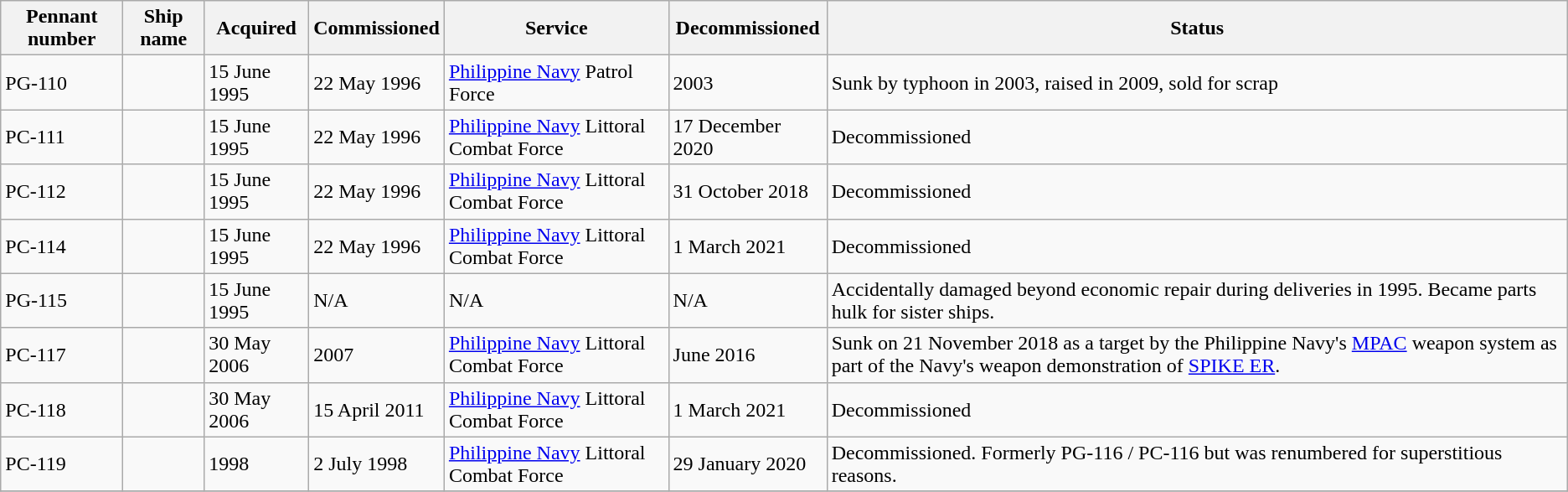<table class="wikitable">
<tr>
<th>Pennant number</th>
<th>Ship name</th>
<th>Acquired</th>
<th>Commissioned</th>
<th>Service</th>
<th>Decommissioned</th>
<th>Status</th>
</tr>
<tr>
<td>PG-110</td>
<td></td>
<td>15 June 1995</td>
<td>22 May 1996</td>
<td><a href='#'>Philippine Navy</a> Patrol Force</td>
<td>2003</td>
<td>Sunk by typhoon in 2003, raised in 2009, sold for scrap</td>
</tr>
<tr>
<td>PC-111</td>
<td></td>
<td>15 June 1995</td>
<td>22 May 1996</td>
<td><a href='#'>Philippine Navy</a> Littoral Combat Force</td>
<td>17 December 2020</td>
<td>Decommissioned</td>
</tr>
<tr>
<td>PC-112</td>
<td></td>
<td>15 June 1995</td>
<td>22 May 1996</td>
<td><a href='#'>Philippine Navy</a> Littoral Combat Force</td>
<td>31 October 2018</td>
<td>Decommissioned</td>
</tr>
<tr>
<td>PC-114</td>
<td></td>
<td>15 June 1995</td>
<td>22 May 1996</td>
<td><a href='#'>Philippine Navy</a> Littoral Combat Force</td>
<td>1 March 2021</td>
<td>Decommissioned</td>
</tr>
<tr>
<td>PG-115</td>
<td></td>
<td>15 June 1995</td>
<td>N/A</td>
<td>N/A</td>
<td>N/A</td>
<td>Accidentally damaged beyond economic repair during deliveries in 1995. Became parts hulk for sister ships.</td>
</tr>
<tr>
<td>PC-117</td>
<td></td>
<td>30 May 2006</td>
<td>2007</td>
<td><a href='#'>Philippine Navy</a> Littoral Combat Force</td>
<td>June 2016</td>
<td>Sunk on 21 November 2018 as a target by the Philippine Navy's <a href='#'>MPAC</a> weapon system as part of the Navy's weapon demonstration of <a href='#'>SPIKE ER</a>.</td>
</tr>
<tr>
<td>PC-118</td>
<td></td>
<td>30 May 2006</td>
<td>15 April 2011</td>
<td><a href='#'>Philippine Navy</a> Littoral Combat Force</td>
<td>1 March 2021</td>
<td>Decommissioned</td>
</tr>
<tr>
<td>PC-119</td>
<td></td>
<td>1998</td>
<td>2 July 1998</td>
<td><a href='#'>Philippine Navy</a> Littoral Combat Force</td>
<td>29 January 2020</td>
<td>Decommissioned. Formerly PG-116 / PC-116 but was renumbered for superstitious reasons.</td>
</tr>
<tr>
</tr>
</table>
